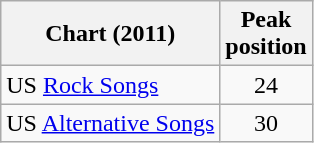<table class="wikitable">
<tr>
<th>Chart (2011)</th>
<th>Peak<br>position</th>
</tr>
<tr>
<td>US <a href='#'>Rock Songs</a></td>
<td align="center">24</td>
</tr>
<tr>
<td>US <a href='#'>Alternative Songs</a></td>
<td align="center">30</td>
</tr>
</table>
